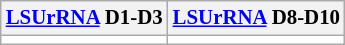<table class=wikitable style="font-size: 87%;vertical-align: top;background-color: #ffffff;">
<tr>
<th><a href='#'>LSUrRNA</a> D1-D3</th>
<th><a href='#'>LSUrRNA</a> D8-D10</th>
</tr>
<tr>
<td></td>
<td></td>
</tr>
</table>
